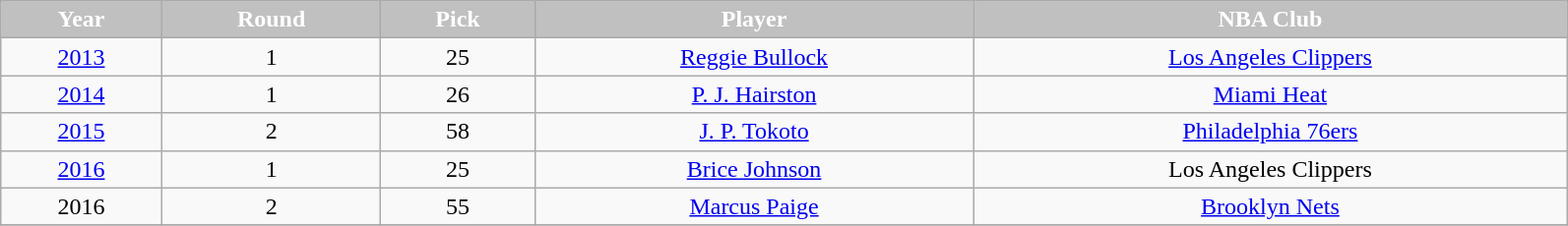<table class="wikitable" width="84%">
<tr align="center"  style="background:silver;color:white;">
<td><strong>Year</strong></td>
<td><strong>Round</strong></td>
<td><strong>Pick</strong></td>
<td><strong>Player</strong></td>
<td><strong>NBA Club</strong></td>
</tr>
<tr align="center" bgcolor="">
<td><a href='#'>2013</a></td>
<td>1</td>
<td>25</td>
<td><a href='#'>Reggie Bullock</a></td>
<td><a href='#'>Los Angeles Clippers</a></td>
</tr>
<tr align="center" bgcolor="">
<td><a href='#'>2014</a></td>
<td>1</td>
<td>26</td>
<td><a href='#'>P. J. Hairston</a></td>
<td><a href='#'>Miami Heat</a></td>
</tr>
<tr align="center" bgcolor="">
<td><a href='#'>2015</a></td>
<td>2</td>
<td>58</td>
<td><a href='#'>J. P. Tokoto</a></td>
<td><a href='#'>Philadelphia 76ers</a></td>
</tr>
<tr align="center" bgcolor="">
<td><a href='#'>2016</a></td>
<td>1</td>
<td>25</td>
<td><a href='#'>Brice Johnson</a></td>
<td>Los Angeles Clippers</td>
</tr>
<tr align="center" bgcolor="">
<td>2016</td>
<td>2</td>
<td>55</td>
<td><a href='#'>Marcus Paige</a></td>
<td><a href='#'>Brooklyn Nets</a></td>
</tr>
<tr align="center" bgcolor="">
</tr>
</table>
